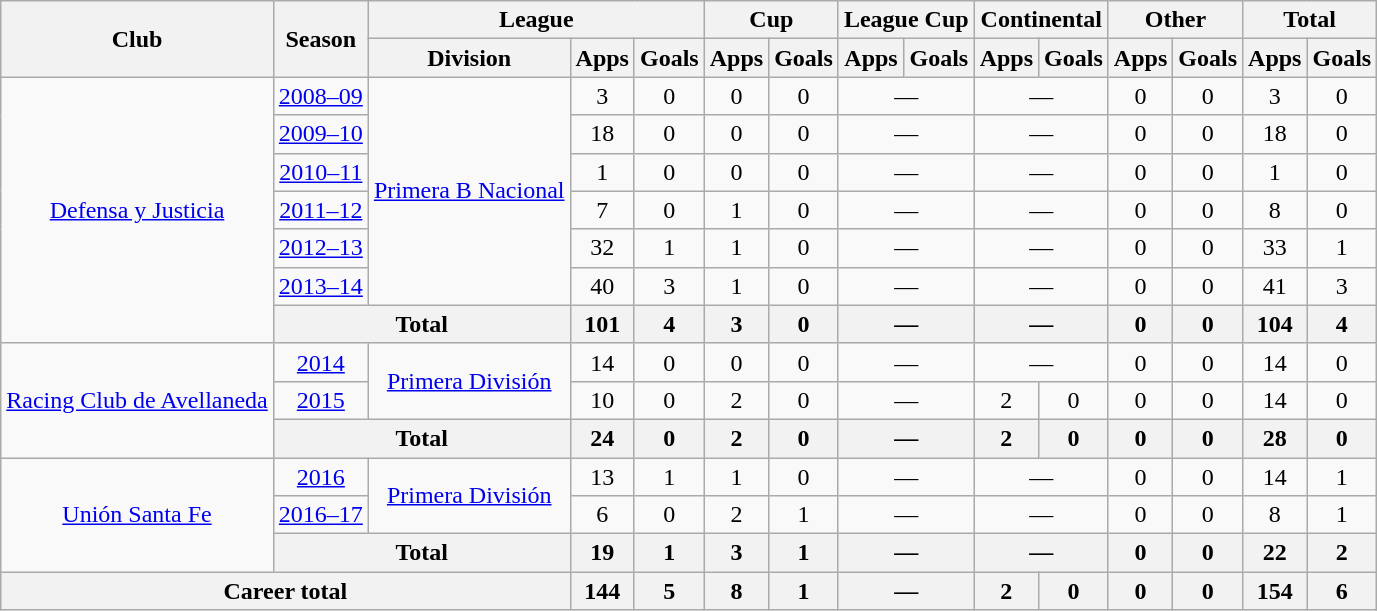<table class="wikitable" style="text-align:center">
<tr>
<th rowspan="2">Club</th>
<th rowspan="2">Season</th>
<th colspan="3">League</th>
<th colspan="2">Cup</th>
<th colspan="2">League Cup</th>
<th colspan="2">Continental</th>
<th colspan="2">Other</th>
<th colspan="2">Total</th>
</tr>
<tr>
<th>Division</th>
<th>Apps</th>
<th>Goals</th>
<th>Apps</th>
<th>Goals</th>
<th>Apps</th>
<th>Goals</th>
<th>Apps</th>
<th>Goals</th>
<th>Apps</th>
<th>Goals</th>
<th>Apps</th>
<th>Goals</th>
</tr>
<tr>
<td rowspan="7"><a href='#'>Defensa y Justicia</a></td>
<td><a href='#'>2008–09</a></td>
<td rowspan="6"><a href='#'>Primera B Nacional</a></td>
<td>3</td>
<td>0</td>
<td>0</td>
<td>0</td>
<td colspan="2">—</td>
<td colspan="2">—</td>
<td>0</td>
<td>0</td>
<td>3</td>
<td>0</td>
</tr>
<tr>
<td><a href='#'>2009–10</a></td>
<td>18</td>
<td>0</td>
<td>0</td>
<td>0</td>
<td colspan="2">—</td>
<td colspan="2">—</td>
<td>0</td>
<td>0</td>
<td>18</td>
<td>0</td>
</tr>
<tr>
<td><a href='#'>2010–11</a></td>
<td>1</td>
<td>0</td>
<td>0</td>
<td>0</td>
<td colspan="2">—</td>
<td colspan="2">—</td>
<td>0</td>
<td>0</td>
<td>1</td>
<td>0</td>
</tr>
<tr>
<td><a href='#'>2011–12</a></td>
<td>7</td>
<td>0</td>
<td>1</td>
<td>0</td>
<td colspan="2">—</td>
<td colspan="2">—</td>
<td>0</td>
<td>0</td>
<td>8</td>
<td>0</td>
</tr>
<tr>
<td><a href='#'>2012–13</a></td>
<td>32</td>
<td>1</td>
<td>1</td>
<td>0</td>
<td colspan="2">—</td>
<td colspan="2">—</td>
<td>0</td>
<td>0</td>
<td>33</td>
<td>1</td>
</tr>
<tr>
<td><a href='#'>2013–14</a></td>
<td>40</td>
<td>3</td>
<td>1</td>
<td>0</td>
<td colspan="2">—</td>
<td colspan="2">—</td>
<td>0</td>
<td>0</td>
<td>41</td>
<td>3</td>
</tr>
<tr>
<th colspan="2">Total</th>
<th>101</th>
<th>4</th>
<th>3</th>
<th>0</th>
<th colspan="2">—</th>
<th colspan="2">—</th>
<th>0</th>
<th>0</th>
<th>104</th>
<th>4</th>
</tr>
<tr>
<td rowspan="3"><a href='#'>Racing Club de Avellaneda</a></td>
<td><a href='#'>2014</a></td>
<td rowspan="2"><a href='#'>Primera División</a></td>
<td>14</td>
<td>0</td>
<td>0</td>
<td>0</td>
<td colspan="2">—</td>
<td colspan="2">—</td>
<td>0</td>
<td>0</td>
<td>14</td>
<td>0</td>
</tr>
<tr>
<td><a href='#'>2015</a></td>
<td>10</td>
<td>0</td>
<td>2</td>
<td>0</td>
<td colspan="2">—</td>
<td>2</td>
<td>0</td>
<td>0</td>
<td>0</td>
<td>14</td>
<td>0</td>
</tr>
<tr>
<th colspan="2">Total</th>
<th>24</th>
<th>0</th>
<th>2</th>
<th>0</th>
<th colspan="2">—</th>
<th>2</th>
<th>0</th>
<th>0</th>
<th>0</th>
<th>28</th>
<th>0</th>
</tr>
<tr>
<td rowspan="3"><a href='#'>Unión Santa Fe</a></td>
<td><a href='#'>2016</a></td>
<td rowspan="2"><a href='#'>Primera División</a></td>
<td>13</td>
<td>1</td>
<td>1</td>
<td>0</td>
<td colspan="2">—</td>
<td colspan="2">—</td>
<td>0</td>
<td>0</td>
<td>14</td>
<td>1</td>
</tr>
<tr>
<td><a href='#'>2016–17</a></td>
<td>6</td>
<td>0</td>
<td>2</td>
<td>1</td>
<td colspan="2">—</td>
<td colspan="2">—</td>
<td>0</td>
<td>0</td>
<td>8</td>
<td>1</td>
</tr>
<tr>
<th colspan="2">Total</th>
<th>19</th>
<th>1</th>
<th>3</th>
<th>1</th>
<th colspan="2">—</th>
<th colspan="2">—</th>
<th>0</th>
<th>0</th>
<th>22</th>
<th>2</th>
</tr>
<tr>
<th colspan="3">Career total</th>
<th>144</th>
<th>5</th>
<th>8</th>
<th>1</th>
<th colspan="2">—</th>
<th>2</th>
<th>0</th>
<th>0</th>
<th>0</th>
<th>154</th>
<th>6</th>
</tr>
</table>
